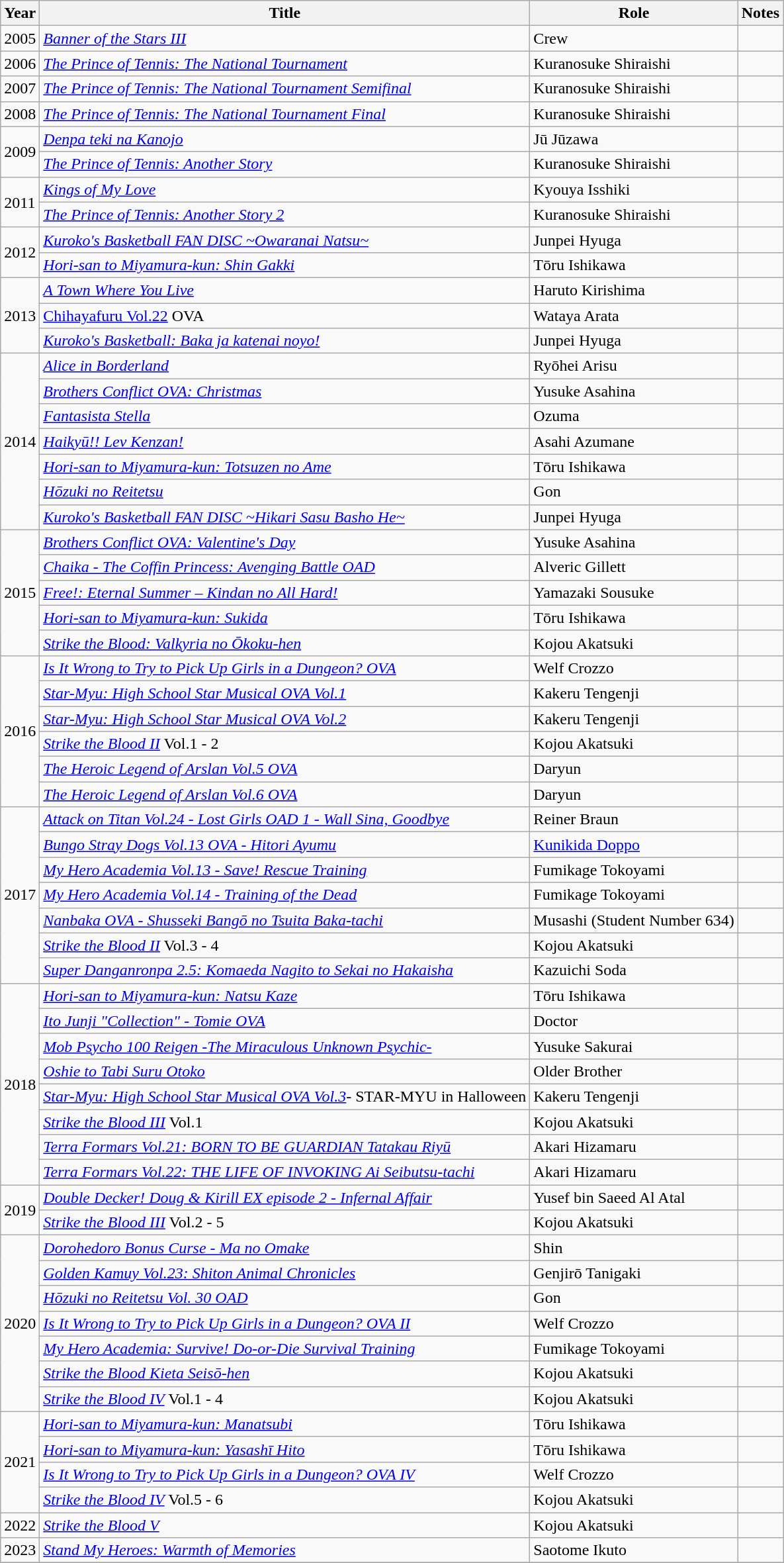<table class="wikitable">
<tr>
<th>Year</th>
<th>Title</th>
<th>Role</th>
<th>Notes</th>
</tr>
<tr>
<td>2005</td>
<td><em><a href='#'>Banner of the Stars III</a></em></td>
<td>Crew</td>
<td></td>
</tr>
<tr>
<td>2006</td>
<td><em><a href='#'>The Prince of Tennis: The National Tournament</a></em></td>
<td>Kuranosuke Shiraishi</td>
<td></td>
</tr>
<tr>
<td>2007</td>
<td><em><a href='#'>The Prince of Tennis: The National Tournament Semifinal</a></em></td>
<td>Kuranosuke Shiraishi</td>
<td></td>
</tr>
<tr>
<td>2008</td>
<td><em><a href='#'>The Prince of Tennis: The National Tournament Final</a></em></td>
<td>Kuranosuke Shiraishi</td>
<td></td>
</tr>
<tr>
<td rowspan="2">2009</td>
<td><em><a href='#'>Denpa teki na Kanojo</a></em></td>
<td>Jū Jūzawa</td>
<td></td>
</tr>
<tr>
<td><em><a href='#'>The Prince of Tennis: Another Story</a></em></td>
<td>Kuranosuke Shiraishi</td>
<td></td>
</tr>
<tr>
<td rowspan="2">2011</td>
<td><em><a href='#'>Kings of My Love</a></em></td>
<td>Kyouya Isshiki</td>
<td></td>
</tr>
<tr>
<td><em><a href='#'>The Prince of Tennis: Another Story 2</a></em></td>
<td>Kuranosuke Shiraishi</td>
<td></td>
</tr>
<tr>
<td rowspan="2">2012</td>
<td><em><a href='#'>Kuroko's Basketball FAN DISC ~Owaranai Natsu~</a></em></td>
<td>Junpei Hyuga</td>
<td></td>
</tr>
<tr>
<td><em><a href='#'>Hori-san to Miyamura-kun: Shin Gakki</a></em></td>
<td>Tōru Ishikawa</td>
<td></td>
</tr>
<tr>
<td rowspan="3">2013</td>
<td><em><a href='#'>A Town Where You Live</a></em></td>
<td>Haruto Kirishima</td>
<td></td>
</tr>
<tr>
<td><a href='#'>Chihayafuru Vol.22</a> OVA</td>
<td>Wataya Arata</td>
<td></td>
</tr>
<tr>
<td><em><a href='#'>Kuroko's Basketball: Baka ja katenai noyo!</a></em></td>
<td>Junpei Hyuga</td>
<td></td>
</tr>
<tr>
<td rowspan="7">2014</td>
<td><em><a href='#'>Alice in Borderland</a></em></td>
<td>Ryōhei Arisu</td>
<td></td>
</tr>
<tr>
<td><em><a href='#'>Brothers Conflict OVA: Christmas</a></em></td>
<td>Yusuke Asahina</td>
<td></td>
</tr>
<tr>
<td><em><a href='#'>Fantasista Stella</a></em></td>
<td>Ozuma</td>
<td></td>
</tr>
<tr>
<td><em><a href='#'>Haikyū!! Lev Kenzan!</a></em></td>
<td>Asahi Azumane</td>
<td></td>
</tr>
<tr>
<td><em><a href='#'>Hori-san to Miyamura-kun: Totsuzen no Ame</a></em></td>
<td>Tōru Ishikawa</td>
<td></td>
</tr>
<tr>
<td><em><a href='#'>Hōzuki no Reitetsu</a></em></td>
<td>Gon</td>
<td></td>
</tr>
<tr>
<td><em><a href='#'>Kuroko's Basketball FAN DISC ~Hikari Sasu Basho He~</a></em></td>
<td>Junpei Hyuga</td>
<td></td>
</tr>
<tr>
<td rowspan="5">2015</td>
<td><em><a href='#'>Brothers Conflict OVA: Valentine's Day</a></em></td>
<td>Yusuke Asahina</td>
<td></td>
</tr>
<tr>
<td><em><a href='#'>Chaika - The Coffin Princess: Avenging Battle OAD</a></em></td>
<td>Alveric Gillett</td>
<td></td>
</tr>
<tr>
<td><em><a href='#'>Free!: Eternal Summer – Kindan no All Hard!</a></em></td>
<td>Yamazaki Sousuke</td>
<td></td>
</tr>
<tr>
<td><em><a href='#'>Hori-san to Miyamura-kun: Sukida</a></em></td>
<td>Tōru Ishikawa</td>
<td></td>
</tr>
<tr>
<td><em><a href='#'>Strike the Blood: Valkyria no Ōkoku-hen</a></em></td>
<td>Kojou Akatsuki</td>
<td></td>
</tr>
<tr>
<td rowspan="6">2016</td>
<td><em><a href='#'>Is It Wrong to Try to Pick Up Girls in a Dungeon? OVA</a></em></td>
<td>Welf Crozzo</td>
<td></td>
</tr>
<tr>
<td><em><a href='#'>Star-Myu: High School Star Musical OVA Vol.1</a></em></td>
<td>Kakeru Tengenji</td>
<td></td>
</tr>
<tr>
<td><em><a href='#'>Star-Myu: High School Star Musical OVA Vol.2</a></em></td>
<td>Kakeru Tengenji</td>
<td></td>
</tr>
<tr>
<td><em><a href='#'>Strike the Blood II</a></em> Vol.1 - 2</td>
<td>Kojou Akatsuki</td>
<td></td>
</tr>
<tr>
<td><em><a href='#'>The Heroic Legend of Arslan Vol.5 OVA</a></em></td>
<td>Daryun</td>
<td></td>
</tr>
<tr>
<td><em><a href='#'>The Heroic Legend of Arslan Vol.6 OVA</a></em></td>
<td>Daryun</td>
<td></td>
</tr>
<tr>
<td rowspan="7">2017</td>
<td><em><a href='#'>Attack on Titan Vol.24 - Lost Girls OAD 1 - Wall Sina, Goodbye</a></em></td>
<td>Reiner Braun</td>
<td></td>
</tr>
<tr>
<td><em><a href='#'>Bungo Stray Dogs Vol.13 OVA - Hitori Ayumu</a></em></td>
<td><a href='#'>Kunikida Doppo</a></td>
<td></td>
</tr>
<tr>
<td><em><a href='#'>My Hero Academia Vol.13 - Save! Rescue Training</a></em></td>
<td>Fumikage Tokoyami</td>
<td></td>
</tr>
<tr>
<td><em><a href='#'>My Hero Academia Vol.14 - Training of the Dead</a></em></td>
<td>Fumikage Tokoyami</td>
<td></td>
</tr>
<tr>
<td><em><a href='#'>Nanbaka OVA - Shusseki Bangō no Tsuita Baka-tachi</a></em></td>
<td>Musashi (Student Number 634)</td>
<td></td>
</tr>
<tr>
<td><em><a href='#'>Strike the Blood II</a></em> Vol.3 - 4</td>
<td>Kojou Akatsuki</td>
<td></td>
</tr>
<tr>
<td><em><a href='#'>Super Danganronpa 2.5: Komaeda Nagito to Sekai no Hakaisha</a></em></td>
<td>Kazuichi Soda</td>
<td></td>
</tr>
<tr>
<td rowspan="8">2018</td>
<td><em><a href='#'>Hori-san to Miyamura-kun: Natsu Kaze</a></em></td>
<td>Tōru Ishikawa</td>
<td></td>
</tr>
<tr>
<td><em><a href='#'>Ito Junji "Collection" - Tomie OVA</a></em></td>
<td>Doctor</td>
<td></td>
</tr>
<tr>
<td><em><a href='#'>Mob Psycho 100 Reigen -The Miraculous Unknown Psychic-</a></em></td>
<td>Yusuke Sakurai</td>
<td></td>
</tr>
<tr>
<td><em><a href='#'>Oshie to Tabi Suru Otoko</a></em></td>
<td>Older Brother</td>
<td></td>
</tr>
<tr>
<td><em><a href='#'>Star-Myu: High School Star Musical OVA Vol.3</a></em>- STAR-MYU in Halloween</td>
<td>Kakeru Tengenji</td>
<td></td>
</tr>
<tr>
<td><em><a href='#'>Strike the Blood III</a></em> Vol.1</td>
<td>Kojou Akatsuki</td>
<td></td>
</tr>
<tr>
<td><em><a href='#'>Terra Formars Vol.21: BORN TO BE GUARDIAN Tatakau Riyū</a></em></td>
<td>Akari Hizamaru</td>
<td></td>
</tr>
<tr>
<td><em><a href='#'>Terra Formars Vol.22: THE LIFE OF INVOKING Ai Seibutsu-tachi</a></em></td>
<td>Akari Hizamaru</td>
<td></td>
</tr>
<tr>
<td rowspan="2">2019</td>
<td><em><a href='#'>Double Decker! Doug & Kirill EX episode 2 - Infernal Affair</a></em></td>
<td>Yusef bin Saeed Al Atal</td>
<td></td>
</tr>
<tr>
<td><em><a href='#'>Strike the Blood III</a></em> Vol.2 - 5</td>
<td>Kojou Akatsuki</td>
<td></td>
</tr>
<tr>
<td rowspan="7">2020</td>
<td><em><a href='#'>Dorohedoro Bonus Curse - Ma no Omake</a></em></td>
<td>Shin</td>
<td></td>
</tr>
<tr>
<td><em><a href='#'>Golden Kamuy Vol.23: Shiton Animal Chronicles</a></em></td>
<td>Genjirō Tanigaki</td>
<td></td>
</tr>
<tr>
<td><em><a href='#'>Hōzuki no Reitetsu Vol. 30 OAD</a></em></td>
<td>Gon</td>
<td></td>
</tr>
<tr>
<td><em><a href='#'>Is It Wrong to Try to Pick Up Girls in a Dungeon? OVA II</a></em></td>
<td>Welf Crozzo</td>
<td></td>
</tr>
<tr>
<td><em><a href='#'>My Hero Academia: Survive! Do-or-Die Survival Training</a></em></td>
<td>Fumikage Tokoyami</td>
<td></td>
</tr>
<tr>
<td><em><a href='#'>Strike the Blood Kieta Seisō-hen</a></em></td>
<td>Kojou Akatsuki</td>
<td></td>
</tr>
<tr>
<td><em><a href='#'>Strike the Blood IV</a></em> Vol.1 - 4</td>
<td>Kojou Akatsuki</td>
<td></td>
</tr>
<tr>
<td rowspan="4">2021</td>
<td><em><a href='#'>Hori-san to Miyamura-kun: Manatsubi</a></em></td>
<td>Tōru Ishikawa</td>
<td></td>
</tr>
<tr>
<td><em><a href='#'>Hori-san to Miyamura-kun: Yasashī Hito</a></em></td>
<td>Tōru Ishikawa</td>
<td></td>
</tr>
<tr>
<td><em><a href='#'>Is It Wrong to Try to Pick Up Girls in a Dungeon? OVA IV</a></em></td>
<td>Welf Crozzo</td>
<td></td>
</tr>
<tr>
<td><em><a href='#'>Strike the Blood IV</a></em> Vol.5 - 6</td>
<td>Kojou Akatsuki</td>
<td></td>
</tr>
<tr>
<td>2022</td>
<td><em><a href='#'>Strike the Blood V</a></em></td>
<td>Kojou Akatsuki</td>
<td></td>
</tr>
<tr>
<td>2023</td>
<td><em><a href='#'>Stand My Heroes: Warmth of Memories</a></em></td>
<td>Saotome Ikuto</td>
<td></td>
</tr>
<tr>
</tr>
</table>
